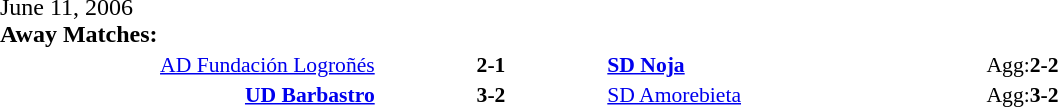<table width=100% cellspacing=1>
<tr>
<th width=20%></th>
<th width=12%></th>
<th width=20%></th>
<th></th>
</tr>
<tr>
<td>June 11, 2006<br><strong>Away Matches:</strong></td>
</tr>
<tr style=font-size:90%>
<td align=right><a href='#'>AD Fundación Logroñés</a></td>
<td align=center><strong>2-1</strong></td>
<td><strong><a href='#'>SD Noja</a></strong></td>
<td>Agg:<strong>2-2</strong></td>
</tr>
<tr style=font-size:90%>
<td align=right><strong><a href='#'>UD Barbastro</a></strong></td>
<td align=center><strong>3-2</strong></td>
<td><a href='#'>SD Amorebieta</a></td>
<td>Agg:<strong>3-2</strong></td>
</tr>
</table>
